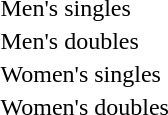<table>
<tr>
<td>Men's singles<br></td>
<td></td>
<td></td>
<td></td>
</tr>
<tr>
<td>Men's doubles<br></td>
<td nowrap></td>
<td></td>
<td></td>
</tr>
<tr>
<td>Women's singles<br></td>
<td></td>
<td></td>
<td></td>
</tr>
<tr>
<td>Women's doubles<br></td>
<td></td>
<td nowrap></td>
<td nowrap></td>
</tr>
</table>
